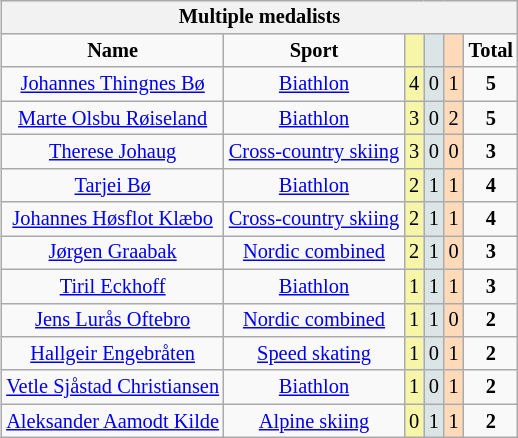<table class="wikitable" style="font-size:85%; float:right; clear:right; min-width:308px">
<tr bgcolor=EFEFEF>
<th colspan=8>Multiple medalists</th>
</tr>
<tr align=center>
<td><strong>Name</strong></td>
<td><strong>Sport</strong></td>
<td bgcolor=F7F6A8></td>
<td bgcolor=DCE5E5></td>
<td bgcolor=FFDAB9></td>
<td><strong>Total</strong></td>
</tr>
<tr align=center>
<td><a href='#'>Johannes Thingnes Bø</a></td>
<td><a href='#'>Biathlon</a></td>
<td bgcolor=F7F6A8>4</td>
<td bgcolor=DCE5E5>0</td>
<td bgcolor=FFDAB9>1</td>
<td><strong>5</strong></td>
</tr>
<tr align=center>
<td><a href='#'>Marte Olsbu Røiseland</a></td>
<td><a href='#'>Biathlon</a></td>
<td bgcolor=F7F6A8>3</td>
<td bgcolor=DCE5E5>0</td>
<td bgcolor=FFDAB9>2</td>
<td><strong>5</strong></td>
</tr>
<tr align=center>
<td><a href='#'>Therese Johaug</a></td>
<td><a href='#'>Cross-country skiing</a></td>
<td bgcolor=F7F6A8>3</td>
<td bgcolor=DCE5E5>0</td>
<td bgcolor=FFDAB9>0</td>
<td><strong>3</strong></td>
</tr>
<tr align=center>
<td><a href='#'>Tarjei Bø</a></td>
<td><a href='#'>Biathlon</a></td>
<td bgcolor=F7F6A8>2</td>
<td bgcolor=DCE5E5>1</td>
<td bgcolor=FFDAB9>1</td>
<td><strong>4</strong></td>
</tr>
<tr align=center>
<td><a href='#'>Johannes Høsflot Klæbo</a></td>
<td><a href='#'>Cross-country skiing</a></td>
<td bgcolor=F7F6A8>2</td>
<td bgcolor=DCE5E5>1</td>
<td bgcolor=FFDAB9>1</td>
<td><strong>4</strong></td>
</tr>
<tr align=center>
<td><a href='#'>Jørgen Graabak</a></td>
<td><a href='#'>Nordic combined</a></td>
<td bgcolor=F7F6A8>2</td>
<td bgcolor=DCE5E5>1</td>
<td bgcolor=FFDAB9>0</td>
<td><strong>3</strong></td>
</tr>
<tr align=center>
<td><a href='#'>Tiril Eckhoff</a></td>
<td><a href='#'>Biathlon</a></td>
<td bgcolor=F7F6A8>1</td>
<td bgcolor=DCE5E5>1</td>
<td bgcolor=FFDAB9>1</td>
<td><strong>3</strong></td>
</tr>
<tr align=center>
<td><a href='#'>Jens Lurås Oftebro</a></td>
<td><a href='#'>Nordic combined</a></td>
<td bgcolor=F7F6A8>1</td>
<td bgcolor=DCE5E5>1</td>
<td bgcolor=FFDAB9>0</td>
<td><strong>2</strong></td>
</tr>
<tr align=center>
<td><a href='#'>Hallgeir Engebråten</a></td>
<td><a href='#'>Speed skating</a></td>
<td bgcolor=F7F6A8>1</td>
<td bgcolor=DCE5E5>0</td>
<td bgcolor=FFDAB9>1</td>
<td><strong>2</strong></td>
</tr>
<tr align=center>
<td><a href='#'>Vetle Sjåstad Christiansen</a></td>
<td><a href='#'>Biathlon</a></td>
<td bgcolor=F7F6A8>1</td>
<td bgcolor=DCE5E5>0</td>
<td bgcolor=FFDAB9>1</td>
<td><strong>2</strong></td>
</tr>
<tr align=center>
<td><a href='#'>Aleksander Aamodt Kilde</a></td>
<td><a href='#'>Alpine skiing</a></td>
<td bgcolor=F7F6A8>0</td>
<td bgcolor=DCE5E5>1</td>
<td bgcolor=FFDAB9>1</td>
<td><strong>2</strong></td>
</tr>
</table>
